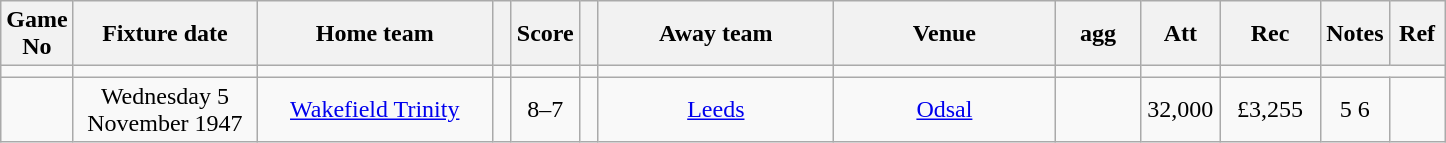<table class="wikitable" style="text-align:center;">
<tr>
<th width=20 abbr="No">Game No</th>
<th width=115 abbr="Date">Fixture date</th>
<th width=150 abbr="Home team">Home team</th>
<th width=5 abbr="space"></th>
<th width=20 abbr="Score">Score</th>
<th width=5 abbr="space"></th>
<th width=150 abbr="Away team">Away team</th>
<th width=140 abbr="Venue">Venue</th>
<th width=50 abbr="agg">agg</th>
<th width=45 abbr="Att">Att</th>
<th width=60 abbr="Rec">Rec</th>
<th width=20 abbr="Notes">Notes</th>
<th width=30 abbr="Ref">Ref</th>
</tr>
<tr>
<td></td>
<td></td>
<td></td>
<td></td>
<td></td>
<td></td>
<td></td>
<td></td>
<td></td>
<td></td>
<td></td>
</tr>
<tr>
<td></td>
<td>Wednesday 5 November 1947</td>
<td><a href='#'>Wakefield Trinity</a></td>
<td></td>
<td>8–7</td>
<td></td>
<td><a href='#'>Leeds</a></td>
<td><a href='#'>Odsal</a></td>
<td></td>
<td>32,000</td>
<td>£3,255</td>
<td>5 6</td>
<td></td>
</tr>
</table>
